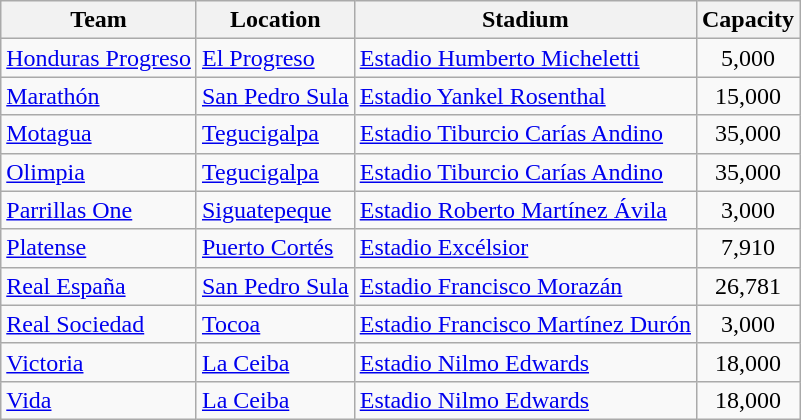<table class="wikitable">
<tr>
<th>Team</th>
<th>Location</th>
<th>Stadium</th>
<th>Capacity</th>
</tr>
<tr>
<td><a href='#'>Honduras Progreso</a></td>
<td><a href='#'>El Progreso</a></td>
<td><a href='#'>Estadio Humberto Micheletti</a></td>
<td style="text-align:center;">5,000</td>
</tr>
<tr>
<td><a href='#'>Marathón</a></td>
<td><a href='#'>San Pedro Sula</a></td>
<td><a href='#'>Estadio Yankel Rosenthal</a></td>
<td style="text-align:center;">15,000</td>
</tr>
<tr>
<td><a href='#'>Motagua</a></td>
<td><a href='#'>Tegucigalpa</a></td>
<td><a href='#'>Estadio Tiburcio Carías Andino</a></td>
<td style="text-align:center;">35,000</td>
</tr>
<tr>
<td><a href='#'>Olimpia</a></td>
<td><a href='#'>Tegucigalpa</a></td>
<td><a href='#'>Estadio Tiburcio Carías Andino</a></td>
<td style="text-align:center;">35,000</td>
</tr>
<tr>
<td><a href='#'>Parrillas One</a></td>
<td><a href='#'>Siguatepeque</a></td>
<td><a href='#'>Estadio Roberto Martínez Ávila</a></td>
<td style="text-align:center;">3,000</td>
</tr>
<tr>
<td><a href='#'>Platense</a></td>
<td><a href='#'>Puerto Cortés</a></td>
<td><a href='#'>Estadio Excélsior</a></td>
<td style="text-align:center;">7,910</td>
</tr>
<tr>
<td><a href='#'>Real España</a></td>
<td><a href='#'>San Pedro Sula</a></td>
<td><a href='#'>Estadio Francisco Morazán</a></td>
<td style="text-align:center;">26,781</td>
</tr>
<tr>
<td><a href='#'>Real Sociedad</a></td>
<td><a href='#'>Tocoa</a></td>
<td><a href='#'>Estadio Francisco Martínez Durón</a></td>
<td style="text-align:center;">3,000</td>
</tr>
<tr>
<td><a href='#'>Victoria</a></td>
<td><a href='#'>La Ceiba</a></td>
<td><a href='#'>Estadio Nilmo Edwards</a></td>
<td style="text-align:center;">18,000</td>
</tr>
<tr>
<td><a href='#'>Vida</a></td>
<td><a href='#'>La Ceiba</a></td>
<td><a href='#'>Estadio Nilmo Edwards</a></td>
<td style="text-align:center;">18,000</td>
</tr>
</table>
